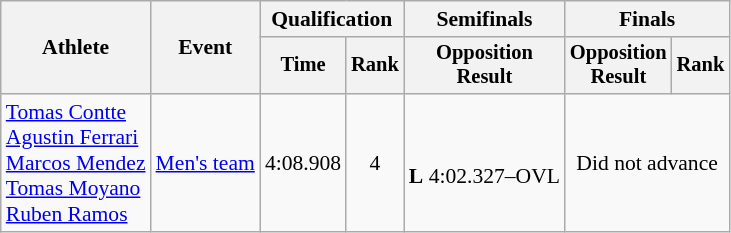<table class=wikitable style="font-size:90%;">
<tr>
<th rowspan=2>Athlete</th>
<th rowspan=2>Event</th>
<th colspan=2>Qualification</th>
<th>Semifinals</th>
<th colspan=2>Finals</th>
</tr>
<tr style="font-size:95%">
<th>Time</th>
<th>Rank</th>
<th>Opposition<br>Result</th>
<th>Opposition<br>Result</th>
<th>Rank</th>
</tr>
<tr align=center>
<td align=left><a href='#'>Tomas Contte</a><br><a href='#'>Agustin Ferrari</a><br><a href='#'>Marcos Mendez</a><br><a href='#'>Tomas Moyano</a><br><a href='#'>Ruben Ramos</a></td>
<td align=left><a href='#'>Men's team</a></td>
<td>4:08.908</td>
<td>4</td>
<td><br><strong>L</strong> 4:02.327–OVL</td>
<td colspan=2>Did not advance</td>
</tr>
</table>
